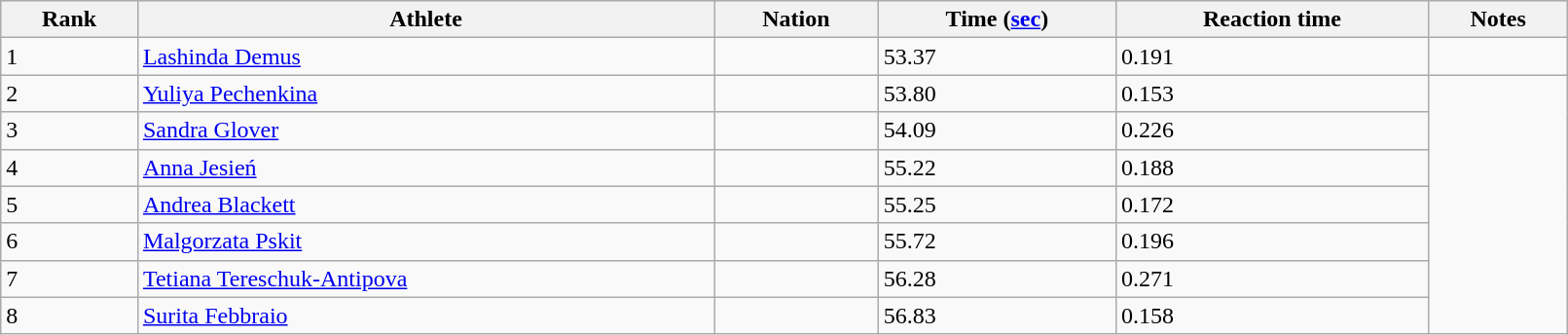<table class="wikitable" style="text=align:center;" width=85%>
<tr>
<th>Rank</th>
<th>Athlete</th>
<th>Nation</th>
<th>Time (<a href='#'>sec</a>)</th>
<th>Reaction time</th>
<th>Notes</th>
</tr>
<tr>
<td>1</td>
<td><a href='#'>Lashinda Demus</a></td>
<td></td>
<td>53.37</td>
<td>0.191</td>
<td></td>
</tr>
<tr>
<td>2</td>
<td><a href='#'>Yuliya Pechenkina</a></td>
<td></td>
<td>53.80</td>
<td>0.153</td>
</tr>
<tr>
<td>3</td>
<td><a href='#'>Sandra Glover</a></td>
<td></td>
<td>54.09</td>
<td>0.226</td>
</tr>
<tr>
<td>4</td>
<td><a href='#'>Anna Jesień</a></td>
<td></td>
<td>55.22</td>
<td>0.188</td>
</tr>
<tr>
<td>5</td>
<td><a href='#'>Andrea Blackett</a></td>
<td></td>
<td>55.25</td>
<td>0.172</td>
</tr>
<tr>
<td>6</td>
<td><a href='#'>Malgorzata Pskit</a></td>
<td></td>
<td>55.72</td>
<td>0.196</td>
</tr>
<tr>
<td>7</td>
<td><a href='#'>Tetiana Tereschuk-Antipova</a></td>
<td></td>
<td>56.28</td>
<td>0.271</td>
</tr>
<tr>
<td>8</td>
<td><a href='#'>Surita Febbraio</a></td>
<td></td>
<td>56.83</td>
<td>0.158</td>
</tr>
</table>
